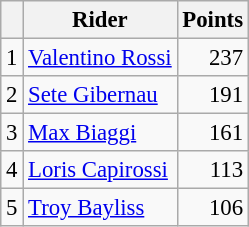<table class="wikitable" style="font-size: 95%;">
<tr>
<th></th>
<th>Rider</th>
<th>Points</th>
</tr>
<tr>
<td align=center>1</td>
<td> <a href='#'>Valentino Rossi</a></td>
<td align=right>237</td>
</tr>
<tr>
<td align=center>2</td>
<td> <a href='#'>Sete Gibernau</a></td>
<td align=right>191</td>
</tr>
<tr>
<td align=center>3</td>
<td> <a href='#'>Max Biaggi</a></td>
<td align=right>161</td>
</tr>
<tr>
<td align=center>4</td>
<td> <a href='#'>Loris Capirossi</a></td>
<td align=right>113</td>
</tr>
<tr>
<td align=center>5</td>
<td> <a href='#'>Troy Bayliss</a></td>
<td align=right>106</td>
</tr>
</table>
